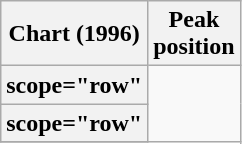<table class="wikitable sortable plainrowheaders">
<tr>
<th>Chart (1996)</th>
<th>Peak<br>position</th>
</tr>
<tr>
<th>scope="row" </th>
</tr>
<tr>
<th>scope="row" </th>
</tr>
<tr>
</tr>
</table>
